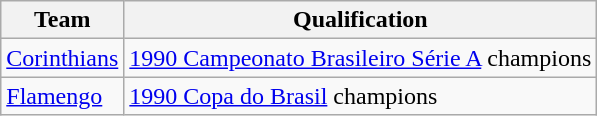<table class="wikitable">
<tr>
<th>Team</th>
<th>Qualification</th>
</tr>
<tr>
<td> <a href='#'>Corinthians</a></td>
<td><a href='#'>1990 Campeonato Brasileiro Série A</a> champions</td>
</tr>
<tr>
<td> <a href='#'>Flamengo</a></td>
<td><a href='#'>1990 Copa do Brasil</a> champions</td>
</tr>
</table>
